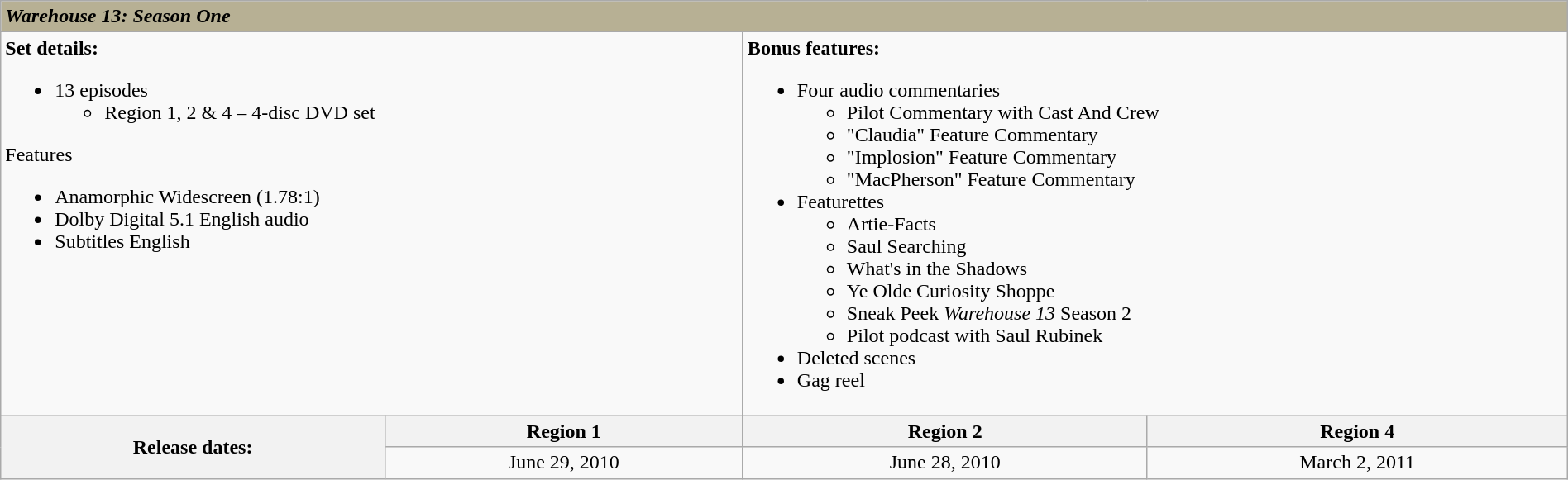<table class="wikitable" width=100%>
<tr>
<td colspan="5" style="background: #B7B094; color: #000000;"><strong><em>Warehouse 13: Season One</em></strong></td>
</tr>
<tr>
<td colspan="2" valign=top><strong>Set details:</strong><br><ul><li>13 episodes<ul><li>Region 1, 2 & 4 – 4-disc DVD set</li></ul></li></ul>Features<ul><li>Anamorphic Widescreen (1.78:1)</li><li>Dolby Digital 5.1 English audio</li><li>Subtitles English</li></ul></td>
<td colspan="3" valign=top><strong>Bonus features:</strong><br><ul><li>Four audio commentaries<ul><li>Pilot Commentary with Cast And Crew</li><li>"Claudia" Feature Commentary</li><li>"Implosion" Feature Commentary</li><li>"MacPherson" Feature Commentary</li></ul></li><li>Featurettes<ul><li>Artie-Facts</li><li>Saul Searching</li><li>What's in the Shadows</li><li>Ye Olde Curiosity Shoppe</li><li>Sneak Peek <em>Warehouse 13</em> Season 2</li><li>Pilot podcast with Saul Rubinek</li></ul></li><li>Deleted scenes</li><li>Gag reel</li></ul></td>
</tr>
<tr>
<th rowspan="2">Release dates:</th>
<th>Region 1</th>
<th>Region 2</th>
<th>Region 4</th>
</tr>
<tr>
<td align="center">June 29, 2010</td>
<td align="center">June 28, 2010</td>
<td align="center">March 2, 2011</td>
</tr>
</table>
